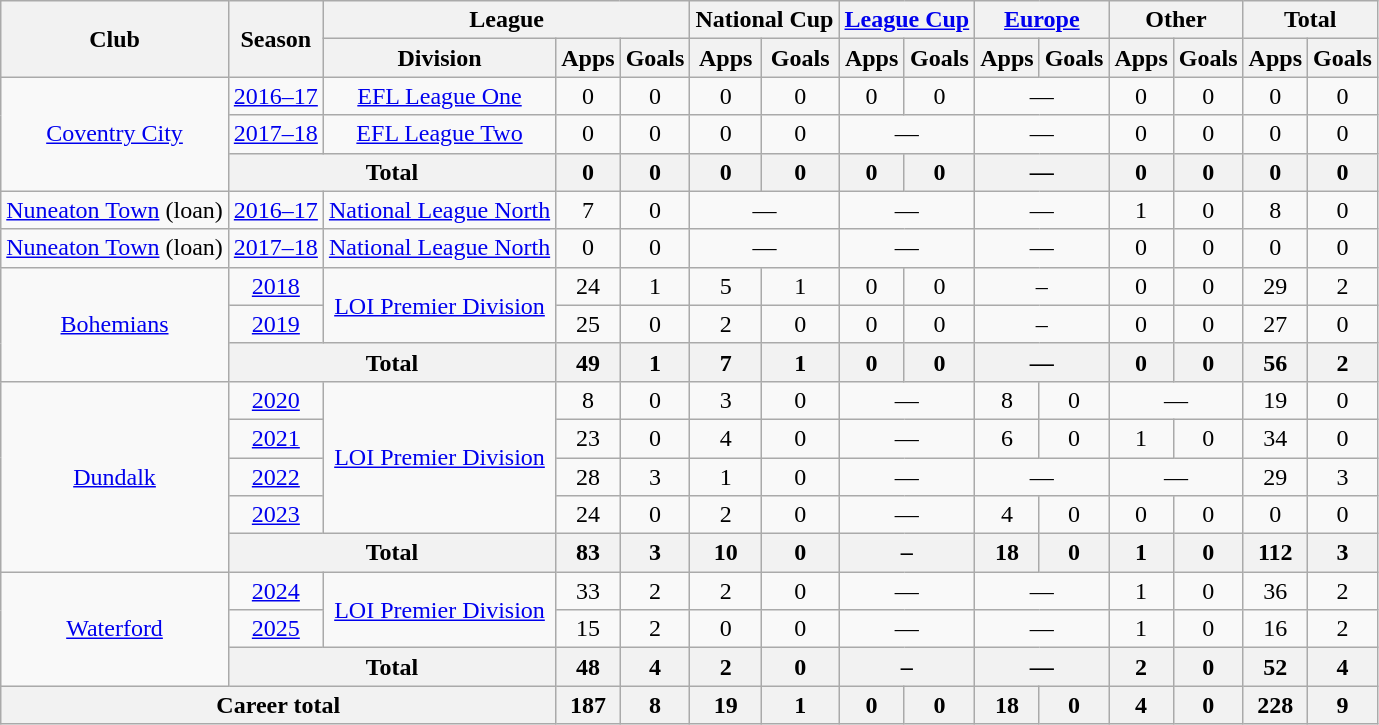<table class=wikitable style="text-align: center">
<tr>
<th rowspan=2>Club</th>
<th rowspan=2>Season</th>
<th colspan=3>League</th>
<th colspan=2>National Cup</th>
<th colspan=2><a href='#'>League Cup</a></th>
<th colspan=2><a href='#'>Europe</a></th>
<th colspan=2>Other</th>
<th colspan=2>Total</th>
</tr>
<tr>
<th>Division</th>
<th>Apps</th>
<th>Goals</th>
<th>Apps</th>
<th>Goals</th>
<th>Apps</th>
<th>Goals</th>
<th>Apps</th>
<th>Goals</th>
<th>Apps</th>
<th>Goals</th>
<th>Apps</th>
<th>Goals</th>
</tr>
<tr>
<td rowspan="3"><a href='#'>Coventry City</a></td>
<td><a href='#'>2016–17</a></td>
<td><a href='#'>EFL League One</a></td>
<td>0</td>
<td>0</td>
<td>0</td>
<td>0</td>
<td>0</td>
<td>0</td>
<td colspan="2">—</td>
<td>0</td>
<td>0</td>
<td>0</td>
<td>0</td>
</tr>
<tr>
<td><a href='#'>2017–18</a></td>
<td><a href='#'>EFL League Two</a></td>
<td>0</td>
<td>0</td>
<td>0</td>
<td>0</td>
<td colspan="2">—</td>
<td colspan="2">—</td>
<td>0</td>
<td>0</td>
<td>0</td>
<td>0</td>
</tr>
<tr>
<th colspan="2">Total</th>
<th>0</th>
<th>0</th>
<th>0</th>
<th>0</th>
<th>0</th>
<th>0</th>
<th colspan="2">—</th>
<th>0</th>
<th>0</th>
<th>0</th>
<th>0</th>
</tr>
<tr>
<td><a href='#'>Nuneaton Town</a> (loan)</td>
<td><a href='#'>2016–17</a></td>
<td><a href='#'>National League North</a></td>
<td>7</td>
<td>0</td>
<td colspan="2">—</td>
<td colspan="2">—</td>
<td colspan="2">—</td>
<td>1</td>
<td>0</td>
<td>8</td>
<td>0</td>
</tr>
<tr>
<td><a href='#'>Nuneaton Town</a> (loan)</td>
<td><a href='#'>2017–18</a></td>
<td><a href='#'>National League North</a></td>
<td>0</td>
<td>0</td>
<td colspan="2">—</td>
<td colspan="2">—</td>
<td colspan="2">—</td>
<td>0</td>
<td>0</td>
<td>0</td>
<td>0</td>
</tr>
<tr>
<td rowspan="3"><a href='#'>Bohemians</a></td>
<td><a href='#'>2018</a></td>
<td rowspan="2"><a href='#'>LOI Premier Division</a></td>
<td>24</td>
<td>1</td>
<td>5</td>
<td>1</td>
<td>0</td>
<td>0</td>
<td colspan="2">–</td>
<td>0</td>
<td>0</td>
<td>29</td>
<td>2</td>
</tr>
<tr>
<td><a href='#'>2019</a></td>
<td>25</td>
<td>0</td>
<td>2</td>
<td>0</td>
<td>0</td>
<td>0</td>
<td colspan="2">–</td>
<td>0</td>
<td>0</td>
<td>27</td>
<td>0</td>
</tr>
<tr>
<th colspan="2">Total</th>
<th>49</th>
<th>1</th>
<th>7</th>
<th>1</th>
<th>0</th>
<th>0</th>
<th colspan="2">—</th>
<th>0</th>
<th>0</th>
<th>56</th>
<th>2</th>
</tr>
<tr>
<td rowspan="5"><a href='#'>Dundalk</a></td>
<td><a href='#'>2020</a></td>
<td rowspan="4"><a href='#'>LOI Premier Division</a></td>
<td>8</td>
<td>0</td>
<td>3</td>
<td>0</td>
<td colspan="2">—</td>
<td>8</td>
<td>0</td>
<td colspan="2">—</td>
<td>19</td>
<td>0</td>
</tr>
<tr>
<td><a href='#'>2021</a></td>
<td>23</td>
<td>0</td>
<td>4</td>
<td>0</td>
<td colspan="2">—</td>
<td>6</td>
<td>0</td>
<td>1</td>
<td>0</td>
<td>34</td>
<td>0</td>
</tr>
<tr>
<td><a href='#'>2022</a></td>
<td>28</td>
<td>3</td>
<td>1</td>
<td>0</td>
<td colspan="2">—</td>
<td colspan="2">—</td>
<td colspan="2">—</td>
<td>29</td>
<td>3</td>
</tr>
<tr>
<td><a href='#'>2023</a></td>
<td>24</td>
<td>0</td>
<td>2</td>
<td>0</td>
<td colspan="2">—</td>
<td>4</td>
<td>0</td>
<td>0</td>
<td>0</td>
<td>0</td>
<td>0</td>
</tr>
<tr>
<th colspan="2">Total</th>
<th>83</th>
<th>3</th>
<th>10</th>
<th>0</th>
<th colspan="2">–</th>
<th>18</th>
<th>0</th>
<th>1</th>
<th>0</th>
<th>112</th>
<th>3</th>
</tr>
<tr>
<td rowspan="3"><a href='#'>Waterford</a></td>
<td><a href='#'>2024</a></td>
<td rowspan="2"><a href='#'>LOI Premier Division</a></td>
<td>33</td>
<td>2</td>
<td>2</td>
<td>0</td>
<td colspan="2">—</td>
<td colspan="2">—</td>
<td>1</td>
<td>0</td>
<td>36</td>
<td>2</td>
</tr>
<tr>
<td><a href='#'>2025</a></td>
<td>15</td>
<td>2</td>
<td>0</td>
<td>0</td>
<td colspan="2">—</td>
<td colspan="2">—</td>
<td>1</td>
<td>0</td>
<td>16</td>
<td>2</td>
</tr>
<tr>
<th colspan="2">Total</th>
<th>48</th>
<th>4</th>
<th>2</th>
<th>0</th>
<th colspan="2">–</th>
<th colspan="2">—</th>
<th>2</th>
<th>0</th>
<th>52</th>
<th>4</th>
</tr>
<tr>
<th colspan="3">Career total</th>
<th>187</th>
<th>8</th>
<th>19</th>
<th>1</th>
<th>0</th>
<th>0</th>
<th>18</th>
<th>0</th>
<th>4</th>
<th>0</th>
<th>228</th>
<th>9</th>
</tr>
</table>
